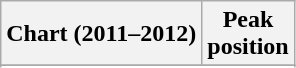<table class="wikitable sortable">
<tr>
<th scope="col">Chart (2011–2012)</th>
<th scope="col">Peak<br>position</th>
</tr>
<tr>
</tr>
<tr>
</tr>
<tr>
</tr>
<tr>
</tr>
<tr>
</tr>
<tr>
</tr>
<tr>
</tr>
<tr>
</tr>
<tr>
</tr>
<tr>
</tr>
<tr>
</tr>
<tr>
</tr>
<tr>
</tr>
<tr>
</tr>
<tr>
</tr>
<tr>
</tr>
<tr>
</tr>
<tr>
</tr>
<tr>
</tr>
</table>
